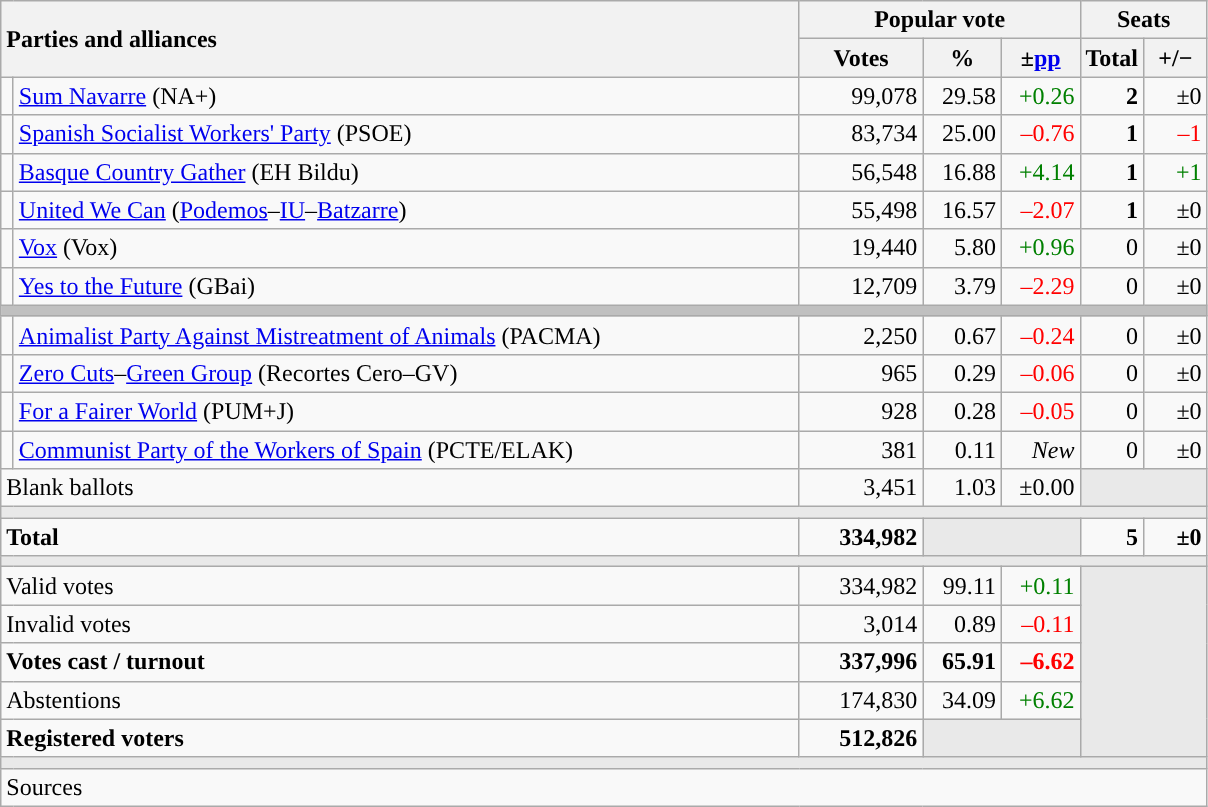<table class="wikitable" style="text-align:right;">
<tr>
<th style="text-align:left;" rowspan="2" colspan="2" width="525">Parties and alliances</th>
<th colspan="3">Popular vote</th>
<th colspan="2">Seats</th>
</tr>
<tr>
<th width="75">Votes</th>
<th width="45">%</th>
<th width="45">±<a href='#'>pp</a></th>
<th width="35">Total</th>
<th width="35">+/−</th>
</tr>
<tr>
<td width="1" style="color:inherit;background:"></td>
<td align="left"><a href='#'>Sum Navarre</a> (NA+)</td>
<td>99,078</td>
<td>29.58</td>
<td style="color:green;">+0.26</td>
<td><strong>2</strong></td>
<td>±0</td>
</tr>
<tr>
<td style="color:inherit;background:"></td>
<td align="left"><a href='#'>Spanish Socialist Workers' Party</a> (PSOE)</td>
<td>83,734</td>
<td>25.00</td>
<td style="color:red;">–0.76</td>
<td><strong>1</strong></td>
<td style="color:red;">–1</td>
</tr>
<tr>
<td style="color:inherit;background:"></td>
<td align="left"><a href='#'>Basque Country Gather</a> (EH Bildu)</td>
<td>56,548</td>
<td>16.88</td>
<td style="color:green;">+4.14</td>
<td><strong>1</strong></td>
<td style="color:green;">+1</td>
</tr>
<tr>
<td style="color:inherit;background:"></td>
<td align="left"><a href='#'>United We Can</a> (<a href='#'>Podemos</a>–<a href='#'>IU</a>–<a href='#'>Batzarre</a>)</td>
<td>55,498</td>
<td>16.57</td>
<td style="color:red;">–2.07</td>
<td><strong>1</strong></td>
<td>±0</td>
</tr>
<tr>
<td style="color:inherit;background:"></td>
<td align="left"><a href='#'>Vox</a> (Vox)</td>
<td>19,440</td>
<td>5.80</td>
<td style="color:green;">+0.96</td>
<td>0</td>
<td>±0</td>
</tr>
<tr>
<td style="color:inherit;background:"></td>
<td align="left"><a href='#'>Yes to the Future</a> (GBai)</td>
<td>12,709</td>
<td>3.79</td>
<td style="color:red;">–2.29</td>
<td>0</td>
<td>±0</td>
</tr>
<tr>
<td colspan="7" bgcolor="#C0C0C0"></td>
</tr>
<tr>
<td style="color:inherit;background:"></td>
<td align="left"><a href='#'>Animalist Party Against Mistreatment of Animals</a> (PACMA)</td>
<td>2,250</td>
<td>0.67</td>
<td style="color:red;">–0.24</td>
<td>0</td>
<td>±0</td>
</tr>
<tr>
<td style="color:inherit;background:"></td>
<td align="left"><a href='#'>Zero Cuts</a>–<a href='#'>Green Group</a> (Recortes Cero–GV)</td>
<td>965</td>
<td>0.29</td>
<td style="color:red;">–0.06</td>
<td>0</td>
<td>±0</td>
</tr>
<tr>
<td style="color:inherit;background:"></td>
<td align="left"><a href='#'>For a Fairer World</a> (PUM+J)</td>
<td>928</td>
<td>0.28</td>
<td style="color:red;">–0.05</td>
<td>0</td>
<td>±0</td>
</tr>
<tr>
<td style="color:inherit;background:"></td>
<td align="left"><a href='#'>Communist Party of the Workers of Spain</a> (PCTE/ELAK)</td>
<td>381</td>
<td>0.11</td>
<td><em>New</em></td>
<td>0</td>
<td>±0</td>
</tr>
<tr>
<td align="left" colspan="2">Blank ballots</td>
<td>3,451</td>
<td>1.03</td>
<td>±0.00</td>
<td bgcolor="#E9E9E9" colspan="2"></td>
</tr>
<tr>
<td colspan="7" bgcolor="#E9E9E9"></td>
</tr>
<tr style="font-weight:bold;">
<td align="left" colspan="2">Total</td>
<td>334,982</td>
<td bgcolor="#E9E9E9" colspan="2"></td>
<td>5</td>
<td>±0</td>
</tr>
<tr>
<td colspan="7" bgcolor="#E9E9E9"></td>
</tr>
<tr>
<td align="left" colspan="2">Valid votes</td>
<td>334,982</td>
<td>99.11</td>
<td style="color:green;">+0.11</td>
<td bgcolor="#E9E9E9" colspan="2" rowspan="5"></td>
</tr>
<tr>
<td align="left" colspan="2">Invalid votes</td>
<td>3,014</td>
<td>0.89</td>
<td style="color:red;">–0.11</td>
</tr>
<tr style="font-weight:bold;">
<td align="left" colspan="2">Votes cast / turnout</td>
<td>337,996</td>
<td>65.91</td>
<td style="color:red;">–6.62</td>
</tr>
<tr>
<td align="left" colspan="2">Abstentions</td>
<td>174,830</td>
<td>34.09</td>
<td style="color:green;">+6.62</td>
</tr>
<tr style="font-weight:bold;">
<td align="left" colspan="2">Registered voters</td>
<td>512,826</td>
<td bgcolor="#E9E9E9" colspan="2"></td>
</tr>
<tr>
<td colspan="7" bgcolor="#E9E9E9"></td>
</tr>
<tr>
<td align="left" colspan="7">Sources</td>
</tr>
</table>
